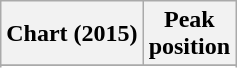<table class="wikitable sortable plainrowheaders" style="text-align:center">
<tr>
<th scope="col">Chart (2015)</th>
<th scope="col">Peak<br> position</th>
</tr>
<tr>
</tr>
<tr>
</tr>
</table>
